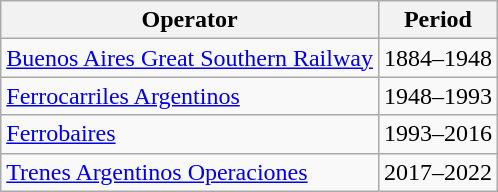<table class= wikitable>
<tr>
<th>Operator</th>
<th>Period</th>
</tr>
<tr>
<td> <a href='#'>Buenos Aires Great Southern Railway</a></td>
<td>1884–1948</td>
</tr>
<tr>
<td> <a href='#'>Ferrocarriles Argentinos</a></td>
<td>1948–1993</td>
</tr>
<tr>
<td> <a href='#'>Ferrobaires</a></td>
<td>1993–2016</td>
</tr>
<tr>
<td> <a href='#'>Trenes Argentinos Operaciones</a></td>
<td>2017–2022</td>
</tr>
</table>
